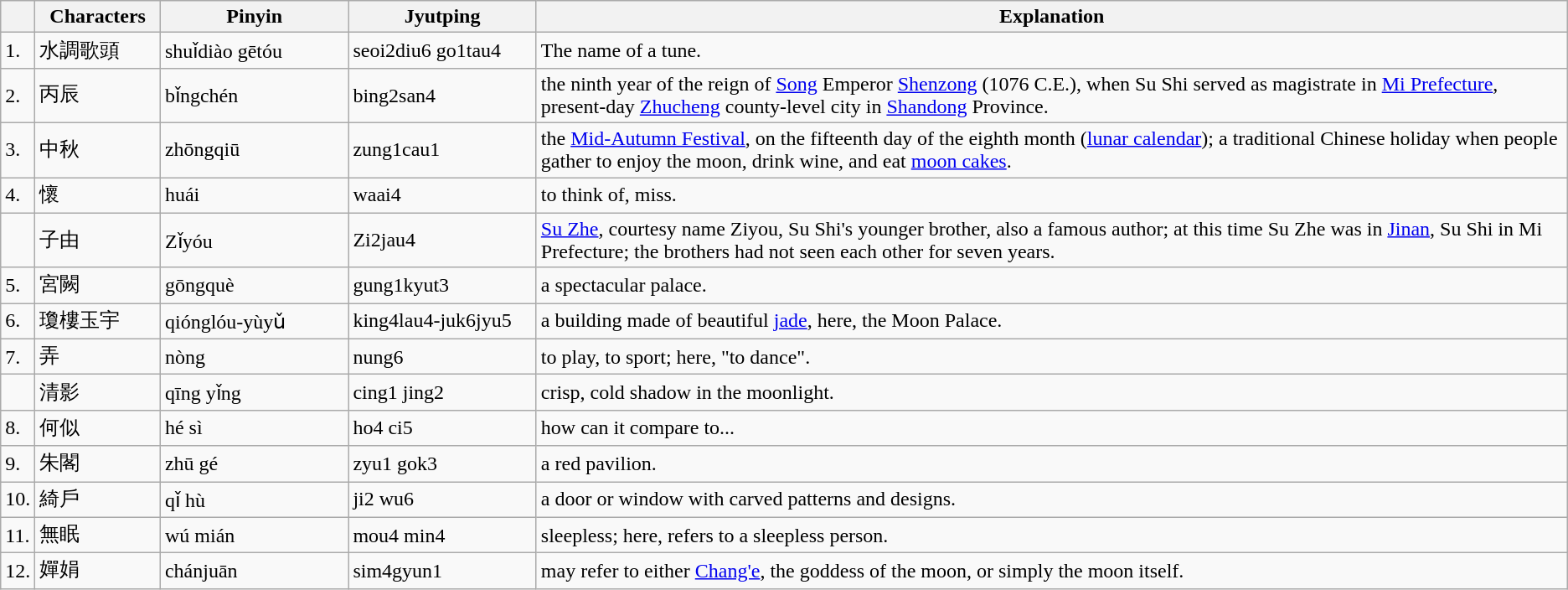<table class="wikitable">
<tr>
<th> </th>
<th width="8%">Characters</th>
<th width="12%">Pinyin</th>
<th width="12%">Jyutping</th>
<th>Explanation</th>
</tr>
<tr>
<td>1.</td>
<td lang="zh-Hant">水調歌頭</td>
<td>shuǐdiào gētóu</td>
<td>seoi2diu6 go1tau4</td>
<td>The name of a tune.</td>
</tr>
<tr>
<td>2.</td>
<td lang="zh-Hant">丙辰</td>
<td>bǐngchén</td>
<td>bing2san4</td>
<td>the ninth year of the reign of <a href='#'>Song</a> Emperor <a href='#'>Shenzong</a> (1076 C.E.), when Su Shi served as magistrate in <a href='#'>Mi Prefecture</a>, present-day <a href='#'>Zhucheng</a> county-level city in <a href='#'>Shandong</a> Province.</td>
</tr>
<tr>
<td>3.</td>
<td lang="zh-Hant">中秋</td>
<td>zhōngqiū</td>
<td>zung1cau1</td>
<td>the <a href='#'>Mid-Autumn Festival</a>, on the fifteenth day of the eighth month (<a href='#'>lunar calendar</a>); a traditional Chinese holiday when people gather to enjoy the moon, drink wine, and eat <a href='#'>moon cakes</a>.</td>
</tr>
<tr>
<td>4.</td>
<td lang="zh-Hant">懷</td>
<td>huái</td>
<td>waai4</td>
<td>to think of, miss.</td>
</tr>
<tr>
<td> </td>
<td lang="zh-Hant">子由</td>
<td>Zǐyóu</td>
<td>Zi2jau4</td>
<td><a href='#'>Su Zhe</a>, courtesy name Ziyou, Su Shi's younger brother, also a famous author; at this time Su Zhe was in <a href='#'>Jinan</a>, Su Shi in Mi Prefecture; the brothers had not seen each other for seven years.</td>
</tr>
<tr>
<td>5.</td>
<td lang="zh-Hant">宮闕</td>
<td>gōngquè</td>
<td>gung1kyut3</td>
<td>a spectacular palace.</td>
</tr>
<tr>
<td>6.</td>
<td lang="zh-Hant">瓊樓玉宇</td>
<td>qiónglóu-yùyǔ</td>
<td>king4lau4-juk6jyu5</td>
<td>a building made of beautiful <a href='#'>jade</a>, here, the Moon Palace.</td>
</tr>
<tr>
<td>7.</td>
<td lang="zh-Hant">弄</td>
<td>nòng</td>
<td>nung6</td>
<td>to play, to sport; here, "to dance".</td>
</tr>
<tr>
<td> </td>
<td lang="zh-Hant">清影</td>
<td>qīng yǐng</td>
<td>cing1 jing2</td>
<td>crisp, cold shadow in the moonlight.</td>
</tr>
<tr>
<td>8.</td>
<td lang="zh-Hant">何似</td>
<td>hé sì</td>
<td>ho4 ci5</td>
<td>how can it compare to...</td>
</tr>
<tr>
<td>9.</td>
<td lang="zh-Hant">朱閣</td>
<td>zhū gé</td>
<td>zyu1 gok3</td>
<td>a red pavilion.</td>
</tr>
<tr>
<td>10.</td>
<td lang="zh-Hant">綺戶</td>
<td>qǐ hù</td>
<td>ji2 wu6</td>
<td>a door or window with carved patterns and designs.</td>
</tr>
<tr>
<td>11.</td>
<td lang="zh-Hant">無眠</td>
<td>wú mián</td>
<td>mou4 min4</td>
<td>sleepless; here, refers to a sleepless person.</td>
</tr>
<tr>
<td>12.</td>
<td lang="zh-Hant">嬋娟</td>
<td>chánjuān</td>
<td>sim4gyun1</td>
<td>may refer to either <a href='#'>Chang'e</a>, the goddess of the moon, or simply the moon itself.</td>
</tr>
</table>
